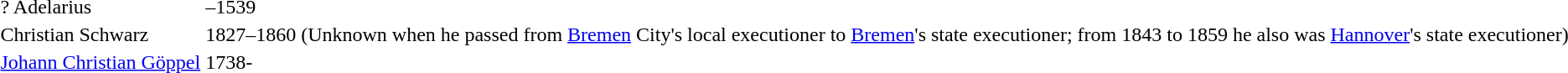<table>
<tr>
<td>? Adelarius</td>
<td>–1539</td>
</tr>
<tr>
<td>Christian Schwarz</td>
<td>1827–1860 (Unknown when he passed from <a href='#'>Bremen</a> City's local executioner to <a href='#'>Bremen</a>'s state executioner; from 1843 to 1859 he also was <a href='#'>Hannover</a>'s state executioner)</td>
</tr>
<tr>
<td><a href='#'>Johann Christian Göppel</a></td>
<td>1738-</td>
</tr>
<tr>
</tr>
</table>
